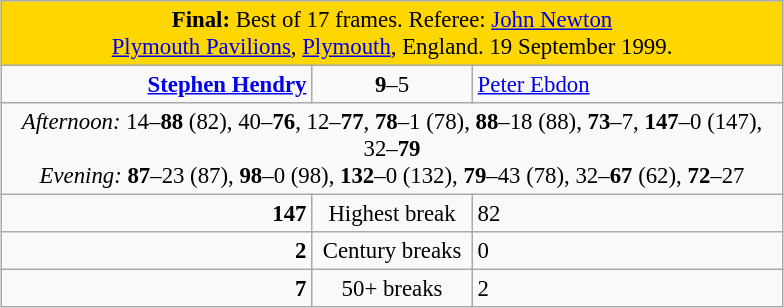<table class="wikitable" style="font-size: 95%; margin: 1em auto 1em auto;">
<tr>
<td colspan="3" align="center" bgcolor="#ffd700"><strong>Final:</strong> Best of 17 frames. Referee: <a href='#'>John Newton</a> <br><a href='#'>Plymouth Pavilions</a>, <a href='#'>Plymouth</a>, England. 19 September 1999.</td>
</tr>
<tr>
<td width="200" align="right"><strong><a href='#'>Stephen Hendry</a></strong> <br></td>
<td width="100" align="center"><strong>9</strong>–5</td>
<td width="200"><a href='#'>Peter Ebdon</a> <br></td>
</tr>
<tr>
<td colspan="3" align="center" style="font-size: 100%"><em>Afternoon:</em> 14–<strong>88</strong> (82), 40–<strong>76</strong>, 12–<strong>77</strong>, <strong>78</strong>–1 (78), <strong>88</strong>–18 (88), <strong>73</strong>–7, <strong>147</strong>–0 (147), 32–<strong>79</strong><br><em>Evening:</em> <strong>87</strong>–23 (87), <strong>98</strong>–0 (98), <strong>132</strong>–0 (132), <strong>79</strong>–43 (78), 32–<strong>67</strong> (62), <strong>72</strong>–27</td>
</tr>
<tr>
<td align="right"><strong>147</strong></td>
<td align="center">Highest break</td>
<td align="left">82</td>
</tr>
<tr>
<td align="right"><strong>2</strong></td>
<td align="center">Century breaks</td>
<td align="left">0</td>
</tr>
<tr>
<td align="right"><strong>7</strong></td>
<td align="center">50+ breaks</td>
<td align="left">2</td>
</tr>
</table>
